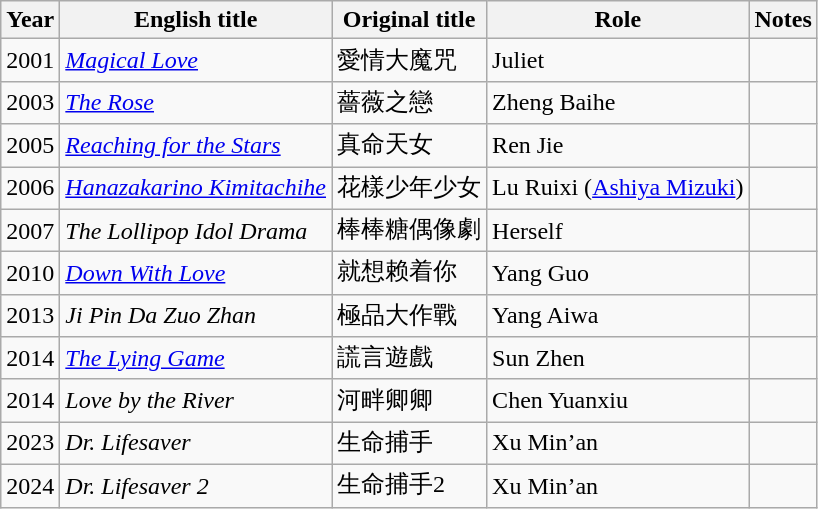<table class="wikitable sortable">
<tr>
<th>Year</th>
<th>English title</th>
<th>Original title</th>
<th>Role</th>
<th class="unsortable">Notes</th>
</tr>
<tr>
<td>2001</td>
<td><em><a href='#'>Magical Love</a></em></td>
<td>愛情大魔咒</td>
<td>Juliet</td>
<td></td>
</tr>
<tr>
<td>2003</td>
<td><em><a href='#'>The Rose</a></em></td>
<td>薔薇之戀</td>
<td>Zheng Baihe</td>
<td></td>
</tr>
<tr>
<td>2005</td>
<td><em><a href='#'>Reaching for the Stars</a></em></td>
<td>真命天女</td>
<td>Ren Jie</td>
<td></td>
</tr>
<tr>
<td>2006</td>
<td><em><a href='#'>Hanazakarino Kimitachihe</a></em></td>
<td>花樣少年少女</td>
<td>Lu Ruixi (<a href='#'>Ashiya Mizuki</a>)</td>
<td></td>
</tr>
<tr>
<td>2007</td>
<td><em>The Lollipop Idol Drama</em></td>
<td>棒棒糖偶像劇</td>
<td>Herself</td>
<td></td>
</tr>
<tr>
<td>2010</td>
<td><em><a href='#'>Down With Love</a></em></td>
<td>就想赖着你</td>
<td>Yang Guo</td>
<td></td>
</tr>
<tr>
<td>2013</td>
<td><em>Ji Pin Da Zuo Zhan</em></td>
<td>極品大作戰</td>
<td>Yang Aiwa</td>
<td></td>
</tr>
<tr>
<td>2014</td>
<td><em><a href='#'>The Lying Game</a></em></td>
<td>謊言遊戲</td>
<td>Sun Zhen</td>
<td></td>
</tr>
<tr>
<td>2014</td>
<td><em>Love by the River</em></td>
<td>河畔卿卿</td>
<td>Chen Yuanxiu</td>
<td></td>
</tr>
<tr>
<td>2023</td>
<td><em>Dr. Lifesaver</em></td>
<td>生命捕手</td>
<td>Xu Min’an</td>
<td></td>
</tr>
<tr>
<td>2024</td>
<td><em>Dr. Lifesaver 2</em></td>
<td>生命捕手2</td>
<td>Xu Min’an</td>
<td></td>
</tr>
</table>
